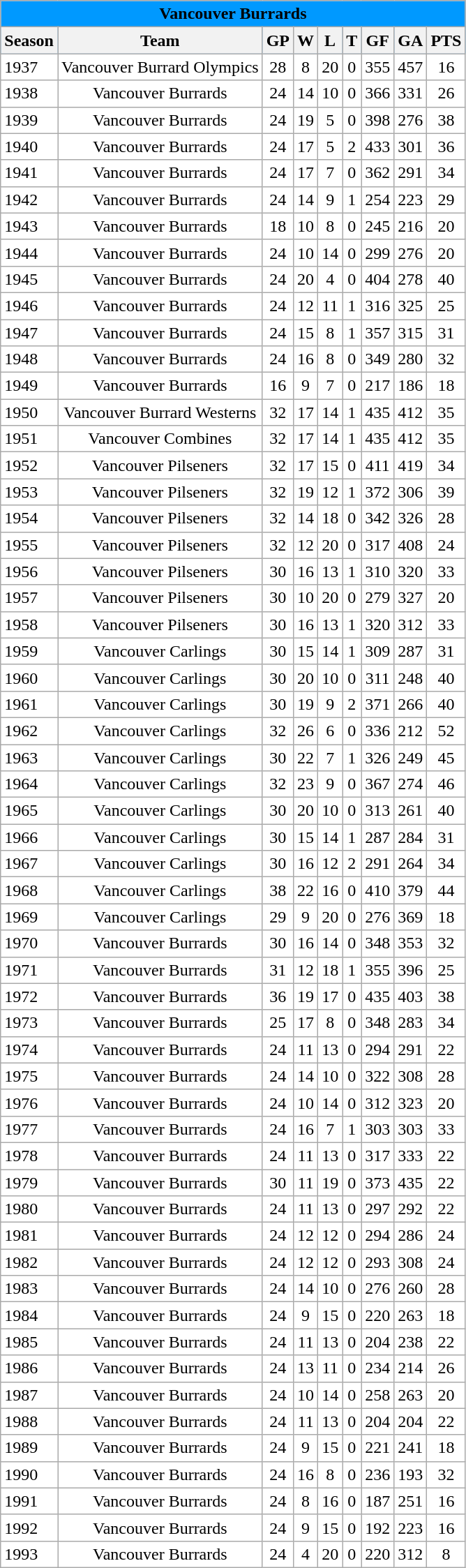<table class="wikitable">
<tr bgcolor="#0099FF">
<td colspan="9" align="center"><strong>Vancouver Burrards</strong></td>
</tr>
<tr bgcolor="0099FF">
<th>Season</th>
<th>Team</th>
<th>GP</th>
<th>W</th>
<th>L</th>
<th>T</th>
<th>GF</th>
<th>GA</th>
<th>PTS</th>
</tr>
<tr align="center" bgcolor="#ffffff">
<td align="left">1937</td>
<td>Vancouver Burrard Olympics</td>
<td>28</td>
<td>8</td>
<td>20</td>
<td>0</td>
<td>355</td>
<td>457</td>
<td>16</td>
</tr>
<tr align="center" bgcolor="#ffffff">
<td align="left">1938</td>
<td>Vancouver Burrards</td>
<td>24</td>
<td>14</td>
<td>10</td>
<td>0</td>
<td>366</td>
<td>331</td>
<td>26</td>
</tr>
<tr align="center" bgcolor="#ffffff">
<td align="left">1939</td>
<td>Vancouver Burrards</td>
<td>24</td>
<td>19</td>
<td>5</td>
<td>0</td>
<td>398</td>
<td>276</td>
<td>38</td>
</tr>
<tr align="center" bgcolor="#ffffff">
<td align="left">1940</td>
<td>Vancouver Burrards</td>
<td>24</td>
<td>17</td>
<td>5</td>
<td>2</td>
<td>433</td>
<td>301</td>
<td>36</td>
</tr>
<tr align="center" bgcolor="#ffffff">
<td align="left">1941</td>
<td>Vancouver Burrards</td>
<td>24</td>
<td>17</td>
<td>7</td>
<td>0</td>
<td>362</td>
<td>291</td>
<td>34</td>
</tr>
<tr align="center" bgcolor="#ffffff">
<td align="left">1942</td>
<td>Vancouver Burrards</td>
<td>24</td>
<td>14</td>
<td>9</td>
<td>1</td>
<td>254</td>
<td>223</td>
<td>29</td>
</tr>
<tr align="center" bgcolor="#ffffff">
<td align="left">1943</td>
<td>Vancouver Burrards</td>
<td>18</td>
<td>10</td>
<td>8</td>
<td>0</td>
<td>245</td>
<td>216</td>
<td>20</td>
</tr>
<tr align="center" bgcolor="#ffffff">
<td align="left">1944</td>
<td>Vancouver Burrards</td>
<td>24</td>
<td>10</td>
<td>14</td>
<td>0</td>
<td>299</td>
<td>276</td>
<td>20</td>
</tr>
<tr align="center" bgcolor="#ffffff">
<td align="left">1945</td>
<td>Vancouver Burrards</td>
<td>24</td>
<td>20</td>
<td>4</td>
<td>0</td>
<td>404</td>
<td>278</td>
<td>40</td>
</tr>
<tr align="center" bgcolor="#ffffff">
<td align="left">1946</td>
<td>Vancouver Burrards</td>
<td>24</td>
<td>12</td>
<td>11</td>
<td>1</td>
<td>316</td>
<td>325</td>
<td>25</td>
</tr>
<tr align="center" bgcolor="#ffffff">
<td align="left">1947</td>
<td>Vancouver Burrards</td>
<td>24</td>
<td>15</td>
<td>8</td>
<td>1</td>
<td>357</td>
<td>315</td>
<td>31</td>
</tr>
<tr align="center" bgcolor="#ffffff">
<td align="left">1948</td>
<td>Vancouver Burrards</td>
<td>24</td>
<td>16</td>
<td>8</td>
<td>0</td>
<td>349</td>
<td>280</td>
<td>32</td>
</tr>
<tr align="center" bgcolor="#ffffff">
<td align="left">1949</td>
<td>Vancouver Burrards</td>
<td>16</td>
<td>9</td>
<td>7</td>
<td>0</td>
<td>217</td>
<td>186</td>
<td>18</td>
</tr>
<tr align="center" bgcolor="#ffffff">
<td align="left">1950</td>
<td>Vancouver Burrard Westerns</td>
<td>32</td>
<td>17</td>
<td>14</td>
<td>1</td>
<td>435</td>
<td>412</td>
<td>35</td>
</tr>
<tr align="center" bgcolor="#ffffff">
<td align="left">1951</td>
<td>Vancouver Combines</td>
<td>32</td>
<td>17</td>
<td>14</td>
<td>1</td>
<td>435</td>
<td>412</td>
<td>35</td>
</tr>
<tr align="center" bgcolor="#ffffff">
<td align="left">1952</td>
<td>Vancouver Pilseners</td>
<td>32</td>
<td>17</td>
<td>15</td>
<td>0</td>
<td>411</td>
<td>419</td>
<td>34</td>
</tr>
<tr align="center" bgcolor="#ffffff">
<td align="left">1953</td>
<td>Vancouver Pilseners</td>
<td>32</td>
<td>19</td>
<td>12</td>
<td>1</td>
<td>372</td>
<td>306</td>
<td>39</td>
</tr>
<tr align="center" bgcolor="#ffffff">
<td align="left">1954</td>
<td>Vancouver Pilseners</td>
<td>32</td>
<td>14</td>
<td>18</td>
<td>0</td>
<td>342</td>
<td>326</td>
<td>28</td>
</tr>
<tr align="center" bgcolor="#ffffff">
<td align="left">1955</td>
<td>Vancouver Pilseners</td>
<td>32</td>
<td>12</td>
<td>20</td>
<td>0</td>
<td>317</td>
<td>408</td>
<td>24</td>
</tr>
<tr align="center" bgcolor="#ffffff">
<td align="left">1956</td>
<td>Vancouver Pilseners</td>
<td>30</td>
<td>16</td>
<td>13</td>
<td>1</td>
<td>310</td>
<td>320</td>
<td>33</td>
</tr>
<tr align="center" bgcolor="#ffffff">
<td align="left">1957</td>
<td>Vancouver Pilseners</td>
<td>30</td>
<td>10</td>
<td>20</td>
<td>0</td>
<td>279</td>
<td>327</td>
<td>20</td>
</tr>
<tr align="center" bgcolor="#ffffff">
<td align="left">1958</td>
<td>Vancouver Pilseners</td>
<td>30</td>
<td>16</td>
<td>13</td>
<td>1</td>
<td>320</td>
<td>312</td>
<td>33</td>
</tr>
<tr align="center" bgcolor="#ffffff">
<td align="left">1959</td>
<td>Vancouver Carlings</td>
<td>30</td>
<td>15</td>
<td>14</td>
<td>1</td>
<td>309</td>
<td>287</td>
<td>31</td>
</tr>
<tr align="center" bgcolor="#ffffff">
<td align="left">1960</td>
<td>Vancouver Carlings</td>
<td>30</td>
<td>20</td>
<td>10</td>
<td>0</td>
<td>311</td>
<td>248</td>
<td>40</td>
</tr>
<tr align="center" bgcolor="#ffffff">
<td align="left">1961</td>
<td>Vancouver Carlings</td>
<td>30</td>
<td>19</td>
<td>9</td>
<td>2</td>
<td>371</td>
<td>266</td>
<td>40</td>
</tr>
<tr align="center" bgcolor="#ffffff">
<td align="left">1962</td>
<td>Vancouver Carlings</td>
<td>32</td>
<td>26</td>
<td>6</td>
<td>0</td>
<td>336</td>
<td>212</td>
<td>52</td>
</tr>
<tr align="center" bgcolor="#ffffff">
<td align="left">1963</td>
<td>Vancouver Carlings</td>
<td>30</td>
<td>22</td>
<td>7</td>
<td>1</td>
<td>326</td>
<td>249</td>
<td>45</td>
</tr>
<tr align="center" bgcolor="#ffffff">
<td align="left">1964</td>
<td>Vancouver Carlings</td>
<td>32</td>
<td>23</td>
<td>9</td>
<td>0</td>
<td>367</td>
<td>274</td>
<td>46</td>
</tr>
<tr align="center" bgcolor="#ffffff">
<td align="left">1965</td>
<td>Vancouver Carlings</td>
<td>30</td>
<td>20</td>
<td>10</td>
<td>0</td>
<td>313</td>
<td>261</td>
<td>40</td>
</tr>
<tr align="center" bgcolor="#ffffff">
<td align="left">1966</td>
<td>Vancouver Carlings</td>
<td>30</td>
<td>15</td>
<td>14</td>
<td>1</td>
<td>287</td>
<td>284</td>
<td>31</td>
</tr>
<tr align="center" bgcolor="#ffffff">
<td align="left">1967</td>
<td>Vancouver Carlings</td>
<td>30</td>
<td>16</td>
<td>12</td>
<td>2</td>
<td>291</td>
<td>264</td>
<td>34</td>
</tr>
<tr align="center" bgcolor="#ffffff">
<td align="left">1968</td>
<td>Vancouver Carlings</td>
<td>38</td>
<td>22</td>
<td>16</td>
<td>0</td>
<td>410</td>
<td>379</td>
<td>44</td>
</tr>
<tr align="center" bgcolor="#ffffff">
<td align="left">1969</td>
<td>Vancouver Carlings</td>
<td>29</td>
<td>9</td>
<td>20</td>
<td>0</td>
<td>276</td>
<td>369</td>
<td>18</td>
</tr>
<tr align="center" bgcolor="#ffffff">
<td align="left">1970</td>
<td>Vancouver Burrards</td>
<td>30</td>
<td>16</td>
<td>14</td>
<td>0</td>
<td>348</td>
<td>353</td>
<td>32</td>
</tr>
<tr align="center" bgcolor="#ffffff">
<td align="left">1971</td>
<td>Vancouver Burrards</td>
<td>31</td>
<td>12</td>
<td>18</td>
<td>1</td>
<td>355</td>
<td>396</td>
<td>25</td>
</tr>
<tr align="center" bgcolor="#ffffff">
<td align="left">1972</td>
<td>Vancouver Burrards</td>
<td>36</td>
<td>19</td>
<td>17</td>
<td>0</td>
<td>435</td>
<td>403</td>
<td>38</td>
</tr>
<tr align="center" bgcolor="#ffffff">
<td align="left">1973</td>
<td>Vancouver Burrards</td>
<td>25</td>
<td>17</td>
<td>8</td>
<td>0</td>
<td>348</td>
<td>283</td>
<td>34</td>
</tr>
<tr align="center" bgcolor="#ffffff">
<td align="left">1974</td>
<td>Vancouver Burrards</td>
<td>24</td>
<td>11</td>
<td>13</td>
<td>0</td>
<td>294</td>
<td>291</td>
<td>22</td>
</tr>
<tr align="center" bgcolor="#ffffff">
<td align="left">1975</td>
<td>Vancouver Burrards</td>
<td>24</td>
<td>14</td>
<td>10</td>
<td>0</td>
<td>322</td>
<td>308</td>
<td>28</td>
</tr>
<tr align="center" bgcolor="#ffffff">
<td align="left">1976</td>
<td>Vancouver Burrards</td>
<td>24</td>
<td>10</td>
<td>14</td>
<td>0</td>
<td>312</td>
<td>323</td>
<td>20</td>
</tr>
<tr align="center" bgcolor="#ffffff">
<td align="left">1977</td>
<td>Vancouver Burrards</td>
<td>24</td>
<td>16</td>
<td>7</td>
<td>1</td>
<td>303</td>
<td>303</td>
<td>33</td>
</tr>
<tr align="center" bgcolor="#ffffff">
<td align="left">1978</td>
<td>Vancouver Burrards</td>
<td>24</td>
<td>11</td>
<td>13</td>
<td>0</td>
<td>317</td>
<td>333</td>
<td>22</td>
</tr>
<tr align="center" bgcolor="#ffffff">
<td align="left">1979</td>
<td>Vancouver Burrards</td>
<td>30</td>
<td>11</td>
<td>19</td>
<td>0</td>
<td>373</td>
<td>435</td>
<td>22</td>
</tr>
<tr align="center" bgcolor="#ffffff">
<td align="left">1980</td>
<td>Vancouver Burrards</td>
<td>24</td>
<td>11</td>
<td>13</td>
<td>0</td>
<td>297</td>
<td>292</td>
<td>22</td>
</tr>
<tr align="center" bgcolor="#ffffff">
<td align="left">1981</td>
<td>Vancouver Burrards</td>
<td>24</td>
<td>12</td>
<td>12</td>
<td>0</td>
<td>294</td>
<td>286</td>
<td>24</td>
</tr>
<tr align="center" bgcolor="#ffffff">
<td align="left">1982</td>
<td>Vancouver Burrards</td>
<td>24</td>
<td>12</td>
<td>12</td>
<td>0</td>
<td>293</td>
<td>308</td>
<td>24</td>
</tr>
<tr align="center" bgcolor="#ffffff">
<td align="left">1983</td>
<td>Vancouver Burrards</td>
<td>24</td>
<td>14</td>
<td>10</td>
<td>0</td>
<td>276</td>
<td>260</td>
<td>28</td>
</tr>
<tr align="center" bgcolor="#ffffff">
<td align="left">1984</td>
<td>Vancouver Burrards</td>
<td>24</td>
<td>9</td>
<td>15</td>
<td>0</td>
<td>220</td>
<td>263</td>
<td>18</td>
</tr>
<tr align="center" bgcolor="#ffffff">
<td align="left">1985</td>
<td>Vancouver Burrards</td>
<td>24</td>
<td>11</td>
<td>13</td>
<td>0</td>
<td>204</td>
<td>238</td>
<td>22</td>
</tr>
<tr align="center" bgcolor="#ffffff">
<td align="left">1986</td>
<td>Vancouver Burrards</td>
<td>24</td>
<td>13</td>
<td>11</td>
<td>0</td>
<td>234</td>
<td>214</td>
<td>26</td>
</tr>
<tr align="center" bgcolor="#ffffff">
<td align="left">1987</td>
<td>Vancouver Burrards</td>
<td>24</td>
<td>10</td>
<td>14</td>
<td>0</td>
<td>258</td>
<td>263</td>
<td>20</td>
</tr>
<tr align="center" bgcolor="#ffffff">
<td align="left">1988</td>
<td>Vancouver Burrards</td>
<td>24</td>
<td>11</td>
<td>13</td>
<td>0</td>
<td>204</td>
<td>204</td>
<td>22</td>
</tr>
<tr align="center" bgcolor="#ffffff">
<td align="left">1989</td>
<td>Vancouver Burrards</td>
<td>24</td>
<td>9</td>
<td>15</td>
<td>0</td>
<td>221</td>
<td>241</td>
<td>18</td>
</tr>
<tr align="center" bgcolor="#ffffff">
<td align="left">1990</td>
<td>Vancouver Burrards</td>
<td>24</td>
<td>16</td>
<td>8</td>
<td>0</td>
<td>236</td>
<td>193</td>
<td>32</td>
</tr>
<tr align="center" bgcolor="#ffffff">
<td align="left">1991</td>
<td>Vancouver Burrards</td>
<td>24</td>
<td>8</td>
<td>16</td>
<td>0</td>
<td>187</td>
<td>251</td>
<td>16</td>
</tr>
<tr align="center" bgcolor="#ffffff">
<td align="left">1992</td>
<td>Vancouver Burrards</td>
<td>24</td>
<td>9</td>
<td>15</td>
<td>0</td>
<td>192</td>
<td>223</td>
<td>16</td>
</tr>
<tr align="center" bgcolor="#ffffff">
<td align="left">1993</td>
<td>Vancouver Burrards</td>
<td>24</td>
<td>4</td>
<td>20</td>
<td>0</td>
<td>220</td>
<td>312</td>
<td>8</td>
</tr>
</table>
